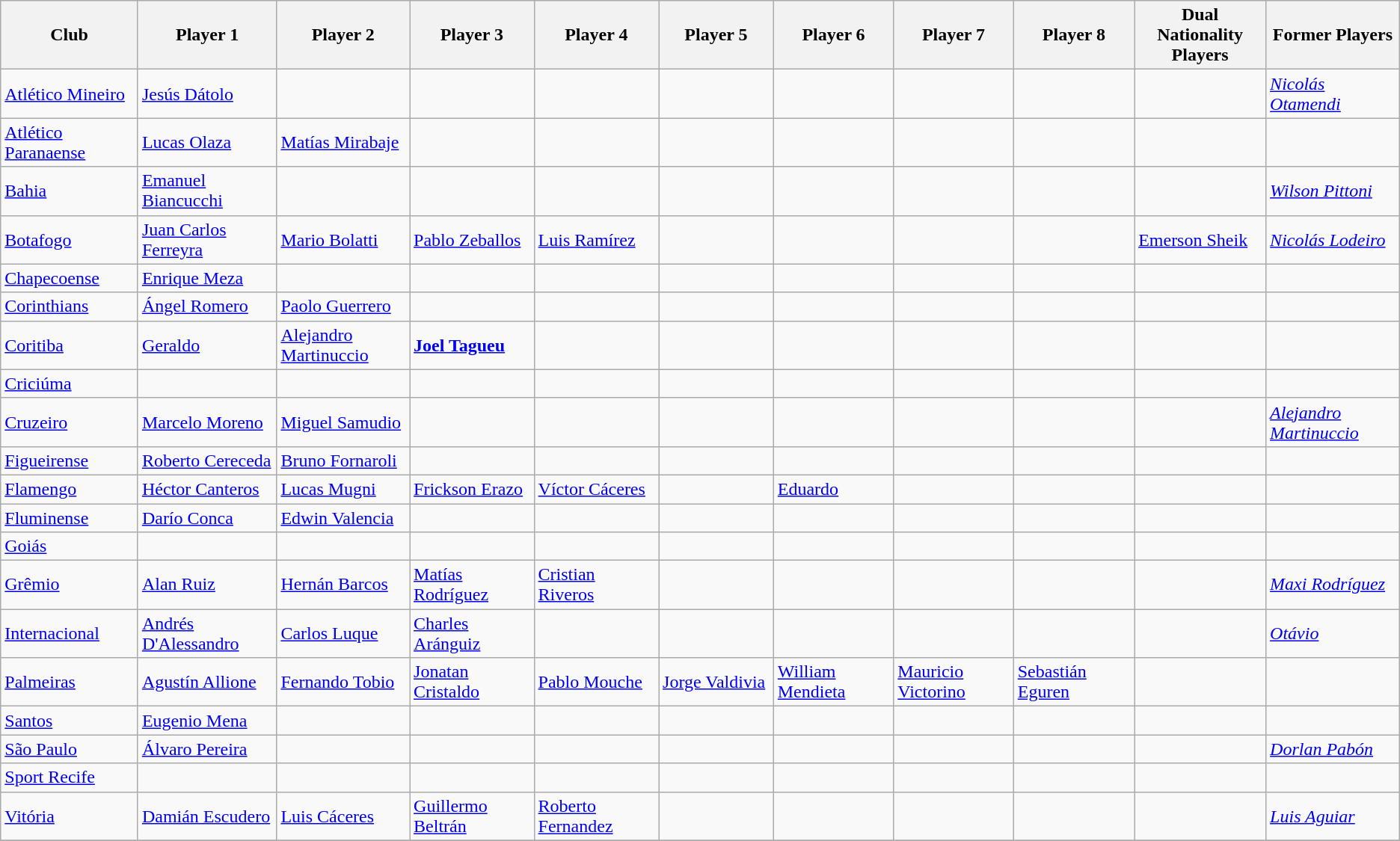<table class="wikitable">
<tr>
<th width="170">Club</th>
<th width="170">Player 1</th>
<th width="170">Player 2</th>
<th width="170">Player 3</th>
<th width="170">Player 4</th>
<th width="170">Player 5</th>
<th width="170">Player 6</th>
<th width="170">Player 7</th>
<th width="170">Player 8</th>
<th width="170">Dual Nationality Players</th>
<th width="170">Former Players</th>
</tr>
<tr>
<td><a href='#'>Atlético Mineiro</a></td>
<td> <a href='#'>Jesús Dátolo</a></td>
<td></td>
<td></td>
<td></td>
<td></td>
<td></td>
<td></td>
<td></td>
<td></td>
<td> <em><a href='#'>Nicolás Otamendi</a></em></td>
</tr>
<tr>
<td><a href='#'>Atlético Paranaense</a></td>
<td> <a href='#'>Lucas Olaza</a></td>
<td> <a href='#'>Matías Mirabaje</a></td>
<td></td>
<td></td>
<td></td>
<td></td>
<td></td>
<td></td>
<td></td>
<td></td>
</tr>
<tr>
<td><a href='#'>Bahia</a></td>
<td> <a href='#'>Emanuel Biancucchi</a></td>
<td></td>
<td></td>
<td></td>
<td></td>
<td></td>
<td></td>
<td></td>
<td></td>
<td> <em><a href='#'>Wilson Pittoni</a></em></td>
</tr>
<tr>
<td><a href='#'>Botafogo</a></td>
<td> <a href='#'>Juan Carlos Ferreyra</a></td>
<td> <a href='#'>Mario Bolatti</a></td>
<td> <a href='#'>Pablo Zeballos</a></td>
<td> <a href='#'>Luis Ramírez</a></td>
<td></td>
<td></td>
<td></td>
<td></td>
<td> <a href='#'>Emerson Sheik</a></td>
<td> <em><a href='#'>Nicolás Lodeiro</a></em></td>
</tr>
<tr>
<td><a href='#'>Chapecoense</a></td>
<td> <a href='#'>Enrique Meza</a></td>
<td></td>
<td></td>
<td></td>
<td></td>
<td></td>
<td></td>
<td></td>
<td></td>
<td></td>
</tr>
<tr>
<td><a href='#'>Corinthians</a></td>
<td> <a href='#'>Ángel Romero</a></td>
<td> <a href='#'>Paolo Guerrero</a></td>
<td></td>
<td></td>
<td></td>
<td></td>
<td></td>
<td></td>
<td></td>
<td></td>
</tr>
<tr>
<td><a href='#'>Coritiba</a></td>
<td> <a href='#'>Geraldo</a></td>
<td> <a href='#'>Alejandro Martinuccio</a></td>
<td> <strong><a href='#'>Joel Tagueu</a></strong></td>
<td></td>
<td></td>
<td></td>
<td></td>
<td></td>
<td></td>
<td></td>
</tr>
<tr>
<td><a href='#'>Criciúma</a></td>
<td></td>
<td></td>
<td></td>
<td></td>
<td></td>
<td></td>
<td></td>
<td></td>
<td></td>
<td></td>
</tr>
<tr>
<td><a href='#'>Cruzeiro</a></td>
<td> <a href='#'>Marcelo Moreno</a></td>
<td> <a href='#'>Miguel Samudio</a></td>
<td></td>
<td></td>
<td></td>
<td></td>
<td></td>
<td></td>
<td></td>
<td> <em><a href='#'>Alejandro Martinuccio</a></em></td>
</tr>
<tr>
<td><a href='#'>Figueirense</a></td>
<td> <a href='#'>Roberto Cereceda</a></td>
<td> <a href='#'>Bruno Fornaroli</a></td>
<td></td>
<td></td>
<td></td>
<td></td>
<td></td>
<td></td>
<td></td>
<td></td>
</tr>
<tr>
<td><a href='#'>Flamengo</a></td>
<td> <a href='#'>Héctor Canteros</a></td>
<td> <a href='#'>Lucas Mugni</a></td>
<td> <a href='#'>Frickson Erazo</a></td>
<td> <a href='#'>Víctor Cáceres</a></td>
<td></td>
<td> <a href='#'>Eduardo</a></td>
<td></td>
<td></td>
<td></td>
<td></td>
</tr>
<tr>
<td><a href='#'>Fluminense</a></td>
<td> <a href='#'>Darío Conca</a></td>
<td> <a href='#'>Edwin Valencia</a></td>
<td></td>
<td></td>
<td></td>
<td></td>
<td></td>
<td></td>
<td></td>
<td></td>
</tr>
<tr>
<td><a href='#'>Goiás</a></td>
<td></td>
<td></td>
<td></td>
<td></td>
<td></td>
<td></td>
<td></td>
<td></td>
<td></td>
<td></td>
</tr>
<tr>
<td><a href='#'>Grêmio</a></td>
<td> <a href='#'>Alan Ruiz</a></td>
<td> <a href='#'>Hernán Barcos</a></td>
<td> <a href='#'>Matías Rodríguez</a></td>
<td> <a href='#'>Cristian Riveros</a></td>
<td></td>
<td></td>
<td></td>
<td></td>
<td></td>
<td> <em><a href='#'>Maxi Rodríguez</a></em></td>
</tr>
<tr>
<td><a href='#'>Internacional</a></td>
<td> <a href='#'>Andrés D'Alessandro</a></td>
<td> <a href='#'>Carlos Luque</a></td>
<td> <a href='#'>Charles Aránguiz</a></td>
<td></td>
<td></td>
<td></td>
<td></td>
<td></td>
<td></td>
<td> <em><a href='#'>Otávio</a></em></td>
</tr>
<tr>
<td><a href='#'>Palmeiras</a></td>
<td> <a href='#'>Agustín Allione</a></td>
<td> <a href='#'>Fernando Tobio</a></td>
<td> <a href='#'>Jonatan Cristaldo</a></td>
<td> <a href='#'>Pablo Mouche</a></td>
<td> <a href='#'>Jorge Valdivia</a></td>
<td> <a href='#'>William Mendieta</a></td>
<td> <a href='#'>Mauricio Victorino</a></td>
<td> <a href='#'>Sebastián Eguren</a></td>
<td></td>
<td></td>
</tr>
<tr>
<td><a href='#'>Santos</a></td>
<td> <a href='#'>Eugenio Mena</a></td>
<td></td>
<td></td>
<td></td>
<td></td>
<td></td>
<td></td>
<td></td>
<td></td>
<td></td>
</tr>
<tr>
<td><a href='#'>São Paulo</a></td>
<td> <a href='#'>Álvaro Pereira</a></td>
<td></td>
<td></td>
<td></td>
<td></td>
<td></td>
<td></td>
<td></td>
<td></td>
<td> <em><a href='#'>Dorlan Pabón</a></em></td>
</tr>
<tr>
<td><a href='#'>Sport Recife</a></td>
<td></td>
<td></td>
<td></td>
<td></td>
<td></td>
<td></td>
<td></td>
<td></td>
<td></td>
<td></td>
</tr>
<tr>
<td><a href='#'>Vitória</a></td>
<td> <a href='#'>Damián Escudero</a></td>
<td> <a href='#'>Luis Cáceres</a></td>
<td> <a href='#'>Guillermo Beltrán</a></td>
<td> <a href='#'>Roberto Fernandez</a></td>
<td></td>
<td></td>
<td></td>
<td></td>
<td></td>
<td> <em><a href='#'>Luis Aguiar</a></em></td>
</tr>
<tr>
</tr>
</table>
